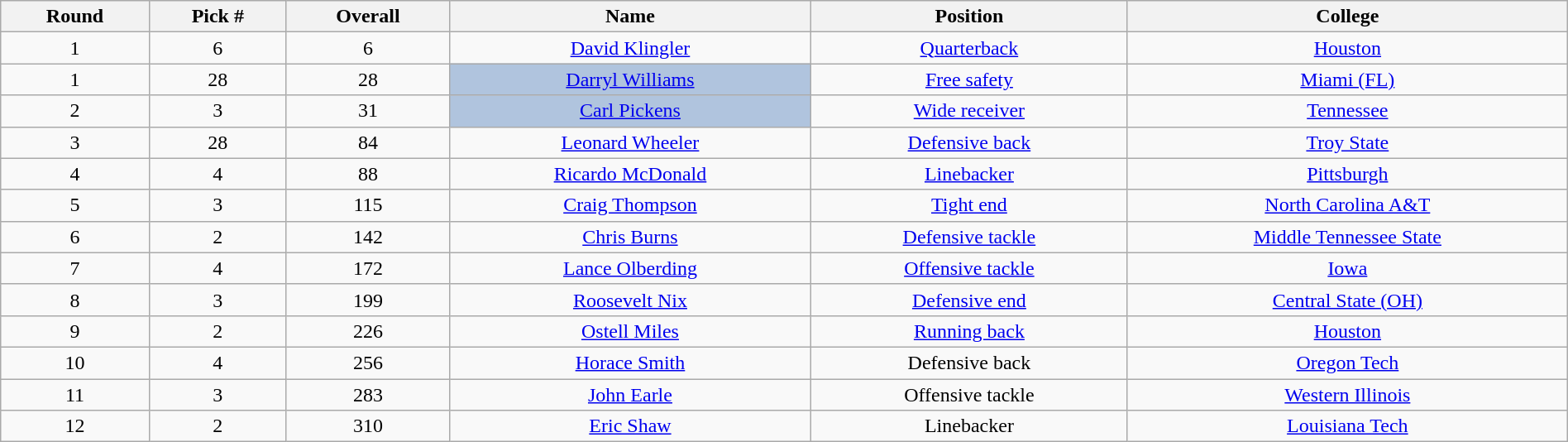<table class="wikitable sortable sortable" style="width: 100%; text-align:center">
<tr>
<th>Round</th>
<th>Pick #</th>
<th>Overall</th>
<th>Name</th>
<th>Position</th>
<th>College</th>
</tr>
<tr>
<td>1</td>
<td>6</td>
<td>6</td>
<td><a href='#'>David Klingler</a></td>
<td><a href='#'>Quarterback</a></td>
<td><a href='#'>Houston</a></td>
</tr>
<tr>
<td>1</td>
<td>28</td>
<td>28</td>
<td bgcolor=lightsteelblue><a href='#'>Darryl Williams</a></td>
<td><a href='#'>Free safety</a></td>
<td><a href='#'>Miami (FL)</a></td>
</tr>
<tr>
<td>2</td>
<td>3</td>
<td>31</td>
<td bgcolor=lightsteelblue><a href='#'>Carl Pickens</a></td>
<td><a href='#'>Wide receiver</a></td>
<td><a href='#'>Tennessee</a></td>
</tr>
<tr>
<td>3</td>
<td>28</td>
<td>84</td>
<td><a href='#'>Leonard Wheeler</a></td>
<td><a href='#'>Defensive back</a></td>
<td><a href='#'>Troy State</a></td>
</tr>
<tr>
<td>4</td>
<td>4</td>
<td>88</td>
<td><a href='#'>Ricardo McDonald</a></td>
<td><a href='#'>Linebacker</a></td>
<td><a href='#'>Pittsburgh</a></td>
</tr>
<tr>
<td>5</td>
<td>3</td>
<td>115</td>
<td><a href='#'>Craig Thompson</a></td>
<td><a href='#'>Tight end</a></td>
<td><a href='#'>North Carolina A&T</a></td>
</tr>
<tr>
<td>6</td>
<td>2</td>
<td>142</td>
<td><a href='#'>Chris Burns</a></td>
<td><a href='#'>Defensive tackle</a></td>
<td><a href='#'>Middle Tennessee State</a></td>
</tr>
<tr>
<td>7</td>
<td>4</td>
<td>172</td>
<td><a href='#'>Lance Olberding</a></td>
<td><a href='#'>Offensive tackle</a></td>
<td><a href='#'>Iowa</a></td>
</tr>
<tr>
<td>8</td>
<td>3</td>
<td>199</td>
<td><a href='#'>Roosevelt Nix</a></td>
<td><a href='#'>Defensive end</a></td>
<td><a href='#'>Central State (OH)</a></td>
</tr>
<tr>
<td>9</td>
<td>2</td>
<td>226</td>
<td><a href='#'>Ostell Miles</a></td>
<td><a href='#'>Running back</a></td>
<td><a href='#'>Houston</a></td>
</tr>
<tr>
<td>10</td>
<td>4</td>
<td>256</td>
<td><a href='#'>Horace Smith</a></td>
<td>Defensive back</td>
<td><a href='#'>Oregon Tech</a></td>
</tr>
<tr>
<td>11</td>
<td>3</td>
<td>283</td>
<td><a href='#'>John Earle</a></td>
<td>Offensive tackle</td>
<td><a href='#'>Western Illinois</a></td>
</tr>
<tr>
<td>12</td>
<td>2</td>
<td>310</td>
<td><a href='#'>Eric Shaw</a></td>
<td>Linebacker</td>
<td><a href='#'>Louisiana Tech</a></td>
</tr>
</table>
